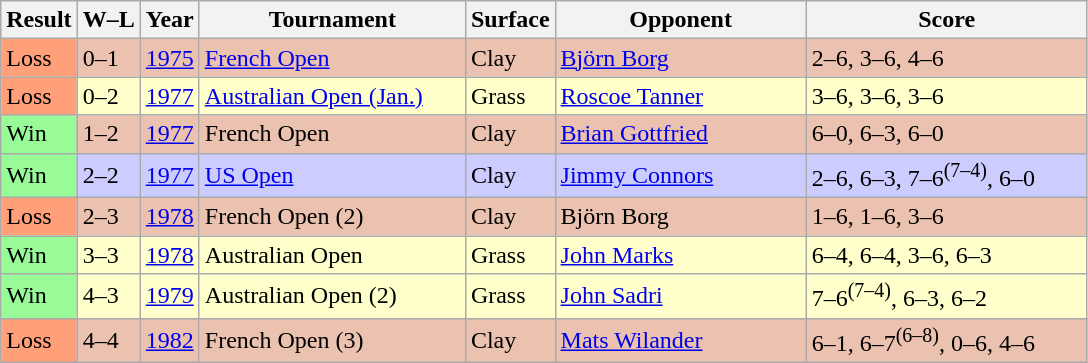<table class="sortable wikitable">
<tr>
<th>Result</th>
<th>W–L</th>
<th>Year</th>
<th style="width:170px">Tournament</th>
<th>Surface</th>
<th style="width:160px">Opponent</th>
<th style="width:180px" class="unsortable">Score</th>
</tr>
<tr style="background:#ebc2af;">
<td style="background:#ffa07a;">Loss</td>
<td>0–1</td>
<td><a href='#'>1975</a></td>
<td><a href='#'>French Open</a></td>
<td>Clay</td>
<td> <a href='#'>Björn Borg</a></td>
<td>2–6, 3–6, 4–6</td>
</tr>
<tr style="background:#ffc;">
<td style="background:#ffa07a;">Loss</td>
<td>0–2</td>
<td><a href='#'>1977</a></td>
<td><a href='#'>Australian Open (Jan.)</a></td>
<td>Grass</td>
<td> <a href='#'>Roscoe Tanner</a></td>
<td>3–6, 3–6, 3–6</td>
</tr>
<tr style="background:#ebc2af;">
<td style="background:#98fb98;">Win</td>
<td>1–2</td>
<td><a href='#'>1977</a></td>
<td>French Open</td>
<td>Clay</td>
<td> <a href='#'>Brian Gottfried</a></td>
<td>6–0, 6–3, 6–0</td>
</tr>
<tr style="background:#ccf;">
<td style="background:#98fb98;">Win</td>
<td>2–2</td>
<td><a href='#'>1977</a></td>
<td><a href='#'>US Open</a></td>
<td>Clay</td>
<td> <a href='#'>Jimmy Connors</a></td>
<td>2–6, 6–3, 7–6<sup>(7–4)</sup>, 6–0</td>
</tr>
<tr style="background:#ebc2af;">
<td style="background:#ffa07a;">Loss</td>
<td>2–3</td>
<td><a href='#'>1978</a></td>
<td>French Open (2)</td>
<td>Clay</td>
<td> Björn Borg</td>
<td>1–6, 1–6, 3–6</td>
</tr>
<tr style="background:#ffc;">
<td style="background:#98fb98;">Win</td>
<td>3–3</td>
<td><a href='#'>1978</a></td>
<td>Australian Open</td>
<td>Grass</td>
<td> <a href='#'>John Marks</a></td>
<td>6–4, 6–4, 3–6, 6–3</td>
</tr>
<tr style="background:#ffc;">
<td style="background:#98fb98;">Win</td>
<td>4–3</td>
<td><a href='#'>1979</a></td>
<td>Australian Open (2)</td>
<td>Grass</td>
<td> <a href='#'>John Sadri</a></td>
<td>7–6<sup>(7–4)</sup>, 6–3, 6–2</td>
</tr>
<tr style="background:#ebc2af;">
<td style="background:#ffa07a;">Loss</td>
<td>4–4</td>
<td><a href='#'>1982</a></td>
<td>French Open (3)</td>
<td>Clay</td>
<td> <a href='#'>Mats Wilander</a></td>
<td>6–1, 6–7<sup>(6–8)</sup>, 0–6, 4–6</td>
</tr>
</table>
